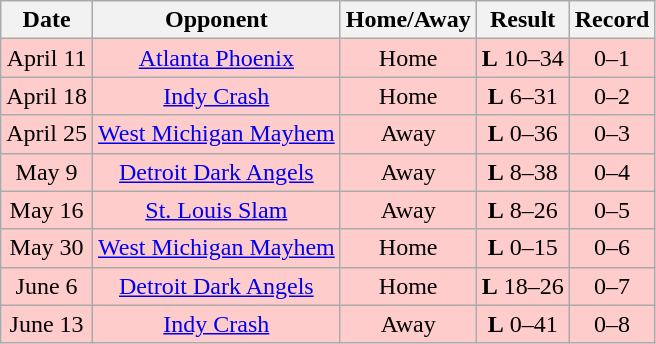<table class="wikitable" style="align=center">
<tr>
<th>Date</th>
<th>Opponent</th>
<th>Home/Away</th>
<th>Result</th>
<th>Record</th>
</tr>
<tr style="background:#fcc; text-align:center;">
<td>April 11</td>
<td><a href='#'>Atlanta Phoenix</a></td>
<td>Home</td>
<td><strong>L</strong> 10–34</td>
<td>0–1</td>
</tr>
<tr style="background:#fcc; text-align:center;">
<td>April 18</td>
<td><a href='#'>Indy Crash</a></td>
<td>Home</td>
<td><strong>L</strong> 6–31</td>
<td>0–2</td>
</tr>
<tr style="background:#fcc; text-align:center;">
<td>April 25</td>
<td><a href='#'>West Michigan Mayhem</a></td>
<td>Away</td>
<td><strong>L</strong> 0–36</td>
<td>0–3</td>
</tr>
<tr style="background:#fcc; text-align:center;">
<td>May 9</td>
<td><a href='#'>Detroit Dark Angels</a></td>
<td>Away</td>
<td><strong>L</strong> 8–38</td>
<td>0–4</td>
</tr>
<tr style="background:#fcc; text-align:center;">
<td>May 16</td>
<td><a href='#'>St. Louis Slam</a></td>
<td>Away</td>
<td><strong>L</strong> 8–26</td>
<td>0–5</td>
</tr>
<tr style="background:#fcc; text-align:center;">
<td>May 30</td>
<td><a href='#'>West Michigan Mayhem</a></td>
<td>Home</td>
<td><strong>L</strong> 0–15</td>
<td>0–6</td>
</tr>
<tr style="background:#fcc; text-align:center;">
<td>June 6</td>
<td><a href='#'>Detroit Dark Angels</a></td>
<td>Home</td>
<td><strong>L</strong> 18–26</td>
<td>0–7</td>
</tr>
<tr style="background:#fcc; text-align:center;">
<td>June 13</td>
<td><a href='#'>Indy Crash</a></td>
<td>Away</td>
<td><strong>L</strong> 0–41</td>
<td>0–8</td>
</tr>
</table>
